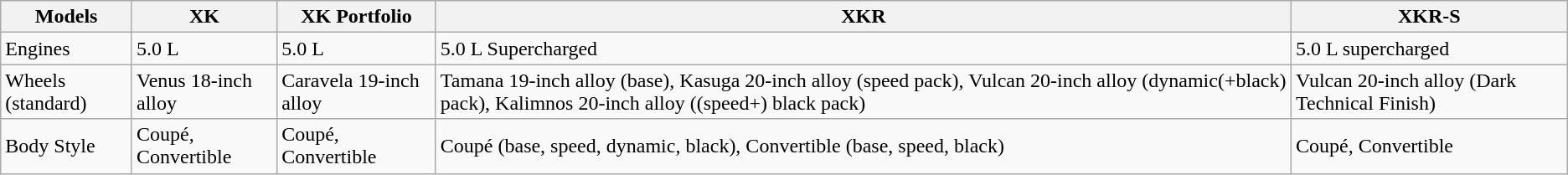<table class="wikitable">
<tr>
<th>Models</th>
<th>XK</th>
<th>XK Portfolio</th>
<th>XKR</th>
<th>XKR-S</th>
</tr>
<tr>
<td>Engines</td>
<td>5.0 L</td>
<td>5.0 L</td>
<td>5.0 L Supercharged </td>
<td>5.0 L supercharged </td>
</tr>
<tr>
<td>Wheels (standard)</td>
<td>Venus 18-inch alloy</td>
<td>Caravela 19-inch alloy</td>
<td>Tamana 19-inch alloy (base), Kasuga 20-inch alloy (speed pack), Vulcan 20-inch alloy (dynamic(+black) pack), Kalimnos 20-inch alloy ((speed+) black pack)</td>
<td>Vulcan 20-inch alloy (Dark Technical Finish)</td>
</tr>
<tr>
<td>Body Style</td>
<td>Coupé, Convertible</td>
<td>Coupé, Convertible</td>
<td>Coupé (base, speed, dynamic, black), Convertible (base, speed, black)</td>
<td>Coupé, Convertible</td>
</tr>
</table>
